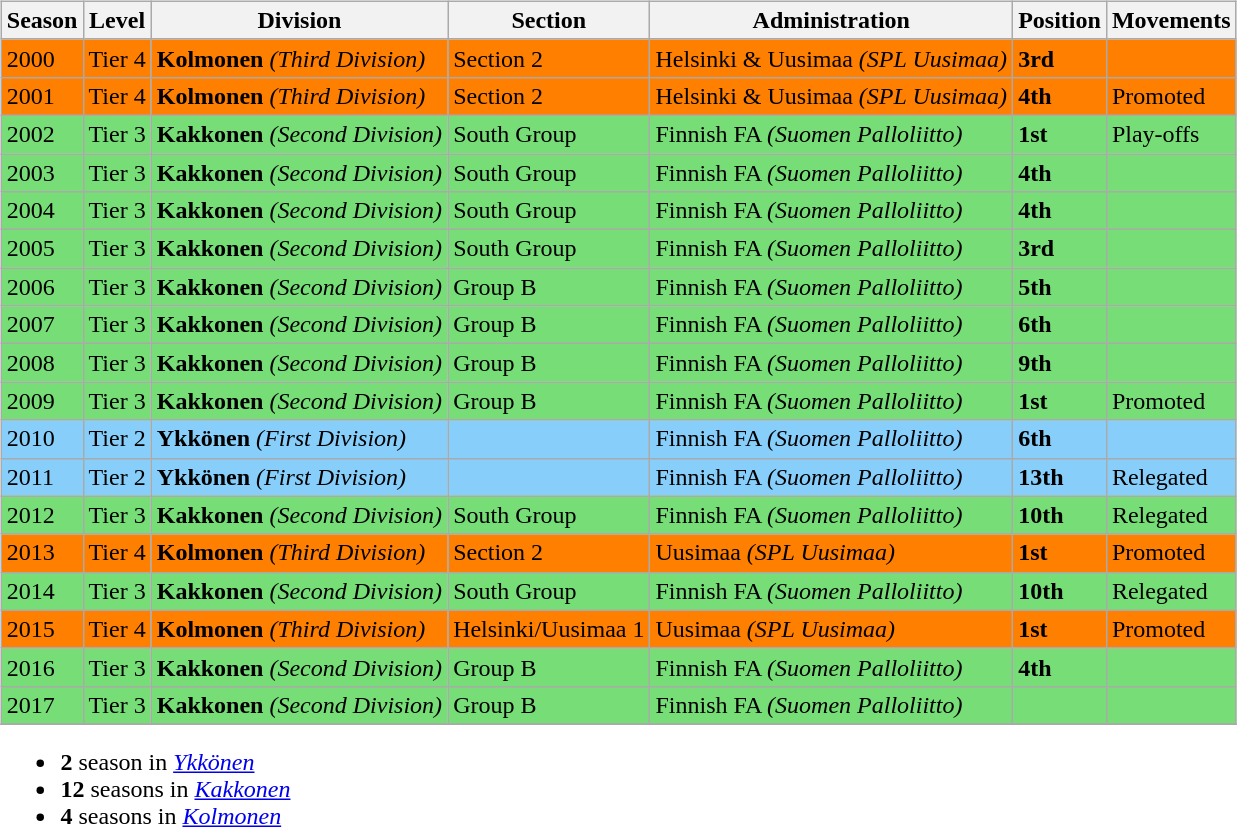<table>
<tr>
<td valign="top" width=0%><br><table class="wikitable">
<tr style="background:#f0f6fa;">
<th><strong>Season</strong></th>
<th><strong>Level</strong></th>
<th><strong>Division</strong></th>
<th><strong>Section</strong></th>
<th><strong>Administration</strong></th>
<th><strong>Position</strong></th>
<th><strong>Movements</strong></th>
</tr>
<tr>
<td style="background:#FF7F00;">2000</td>
<td style="background:#FF7F00;">Tier 4</td>
<td style="background:#FF7F00;"><strong>Kolmonen</strong> <em>(Third Division)</em></td>
<td style="background:#FF7F00;">Section 2</td>
<td style="background:#FF7F00;">Helsinki & Uusimaa <em>(SPL Uusimaa)</em></td>
<td style="background:#FF7F00;"><strong>3rd</strong></td>
<td style="background:#FF7F00;"></td>
</tr>
<tr>
<td style="background:#FF7F00;">2001</td>
<td style="background:#FF7F00;">Tier 4</td>
<td style="background:#FF7F00;"><strong>Kolmonen</strong> <em>(Third Division)</em></td>
<td style="background:#FF7F00;">Section 2</td>
<td style="background:#FF7F00;">Helsinki & Uusimaa <em>(SPL Uusimaa)</em></td>
<td style="background:#FF7F00;"><strong>4th</strong></td>
<td style="background:#FF7F00;">Promoted</td>
</tr>
<tr>
<td style="background:#77DD77;">2002</td>
<td style="background:#77DD77;">Tier 3</td>
<td style="background:#77DD77;"><strong>Kakkonen</strong> <em>(Second Division)</em></td>
<td style="background:#77DD77;">South Group</td>
<td style="background:#77DD77;">Finnish FA <em>(Suomen Palloliitto)</em></td>
<td style="background:#77DD77;"><strong>1st</strong></td>
<td style="background:#77DD77;">Play-offs</td>
</tr>
<tr>
<td style="background:#77DD77;">2003</td>
<td style="background:#77DD77;">Tier 3</td>
<td style="background:#77DD77;"><strong>Kakkonen</strong> <em>(Second Division)</em></td>
<td style="background:#77DD77;">South Group</td>
<td style="background:#77DD77;">Finnish FA <em>(Suomen Palloliitto)</em></td>
<td style="background:#77DD77;"><strong>4th</strong></td>
<td style="background:#77DD77;"></td>
</tr>
<tr>
<td style="background:#77DD77;">2004</td>
<td style="background:#77DD77;">Tier 3</td>
<td style="background:#77DD77;"><strong>Kakkonen</strong> <em>(Second Division)</em></td>
<td style="background:#77DD77;">South Group</td>
<td style="background:#77DD77;">Finnish FA <em>(Suomen Palloliitto)</em></td>
<td style="background:#77DD77;"><strong>4th</strong></td>
<td style="background:#77DD77;"></td>
</tr>
<tr>
<td style="background:#77DD77;">2005</td>
<td style="background:#77DD77;">Tier 3</td>
<td style="background:#77DD77;"><strong>Kakkonen</strong> <em>(Second Division)</em></td>
<td style="background:#77DD77;">South Group</td>
<td style="background:#77DD77;">Finnish FA <em>(Suomen Palloliitto)</em></td>
<td style="background:#77DD77;"><strong>3rd</strong></td>
<td style="background:#77DD77;"></td>
</tr>
<tr>
<td style="background:#77DD77;">2006</td>
<td style="background:#77DD77;">Tier 3</td>
<td style="background:#77DD77;"><strong>Kakkonen</strong> <em>(Second Division)</em></td>
<td style="background:#77DD77;">Group B</td>
<td style="background:#77DD77;">Finnish FA <em>(Suomen Palloliitto)</em></td>
<td style="background:#77DD77;"><strong>5th</strong></td>
<td style="background:#77DD77;"></td>
</tr>
<tr>
<td style="background:#77DD77;">2007</td>
<td style="background:#77DD77;">Tier 3</td>
<td style="background:#77DD77;"><strong>Kakkonen</strong> <em>(Second Division)</em></td>
<td style="background:#77DD77;">Group B</td>
<td style="background:#77DD77;">Finnish FA <em>(Suomen Palloliitto)</em></td>
<td style="background:#77DD77;"><strong>6th</strong></td>
<td style="background:#77DD77;"></td>
</tr>
<tr>
<td style="background:#77DD77;">2008</td>
<td style="background:#77DD77;">Tier 3</td>
<td style="background:#77DD77;"><strong>Kakkonen</strong> <em>(Second Division)</em></td>
<td style="background:#77DD77;">Group B</td>
<td style="background:#77DD77;">Finnish FA <em>(Suomen Palloliitto)</em></td>
<td style="background:#77DD77;"><strong>9th</strong></td>
<td style="background:#77DD77;"></td>
</tr>
<tr>
<td style="background:#77DD77;">2009</td>
<td style="background:#77DD77;">Tier 3</td>
<td style="background:#77DD77;"><strong>Kakkonen</strong> <em>(Second Division)</em></td>
<td style="background:#77DD77;">Group B</td>
<td style="background:#77DD77;">Finnish FA <em>(Suomen Palloliitto)</em></td>
<td style="background:#77DD77;"><strong>1st</strong></td>
<td style="background:#77DD77;">Promoted</td>
</tr>
<tr>
<td style="background:#87CEFA;">2010</td>
<td style="background:#87CEFA;">Tier 2</td>
<td style="background:#87CEFA;"><strong> Ykkönen</strong> <em>(First Division)</em></td>
<td style="background:#87CEFA;"></td>
<td style="background:#87CEFA;">Finnish FA <em>(Suomen Palloliitto)</em></td>
<td style="background:#87CEFA;"><strong>6th</strong></td>
<td style="background:#87CEFA;"></td>
</tr>
<tr>
<td style="background:#87CEFA;">2011</td>
<td style="background:#87CEFA;">Tier 2</td>
<td style="background:#87CEFA;"><strong> Ykkönen</strong> <em>(First Division)</em></td>
<td style="background:#87CEFA;"></td>
<td style="background:#87CEFA;">Finnish FA <em>(Suomen Palloliitto)</em></td>
<td style="background:#87CEFA;"><strong>13th</strong></td>
<td style="background:#87CEFA;">Relegated</td>
</tr>
<tr>
<td style="background:#77DD77;">2012</td>
<td style="background:#77DD77;">Tier 3</td>
<td style="background:#77DD77;"><strong>Kakkonen</strong> <em>(Second Division)</em></td>
<td style="background:#77DD77;">South Group</td>
<td style="background:#77DD77;">Finnish FA <em>(Suomen Palloliitto)</em></td>
<td style="background:#77DD77;"><strong>10th</strong></td>
<td style="background:#77DD77;">Relegated</td>
</tr>
<tr>
<td style="background:#FF7F00;">2013</td>
<td style="background:#FF7F00;">Tier 4</td>
<td style="background:#FF7F00;"><strong>Kolmonen</strong> <em>(Third Division)</em></td>
<td style="background:#FF7F00;">Section 2</td>
<td style="background:#FF7F00;">Uusimaa <em>(SPL Uusimaa)</em></td>
<td style="background:#FF7F00;"><strong>1st</strong></td>
<td style="background:#FF7F00;">Promoted</td>
</tr>
<tr>
<td style="background:#77DD77;">2014</td>
<td style="background:#77DD77;">Tier 3</td>
<td style="background:#77DD77;"><strong>Kakkonen</strong> <em>(Second Division)</em></td>
<td style="background:#77DD77;">South Group</td>
<td style="background:#77DD77;">Finnish FA <em>(Suomen Palloliitto)</em></td>
<td style="background:#77DD77;"><strong>10th</strong></td>
<td style="background:#77DD77;">Relegated</td>
</tr>
<tr>
<td style="background:#FF7F00;">2015</td>
<td style="background:#FF7F00;">Tier 4</td>
<td style="background:#FF7F00;"><strong>Kolmonen</strong> <em>(Third Division)</em></td>
<td style="background:#FF7F00;">Helsinki/Uusimaa 1</td>
<td style="background:#FF7F00;">Uusimaa <em>(SPL Uusimaa)</em></td>
<td style="background:#FF7F00;"><strong>1st</strong></td>
<td style="background:#FF7F00;">Promoted</td>
</tr>
<tr>
<td style="background:#77DD77;">2016</td>
<td style="background:#77DD77;">Tier 3</td>
<td style="background:#77DD77;"><strong>Kakkonen</strong> <em>(Second Division)</em></td>
<td style="background:#77DD77;">Group B</td>
<td style="background:#77DD77;">Finnish FA <em>(Suomen Palloliitto)</em></td>
<td style="background:#77DD77;"><strong>4th</strong></td>
<td style="background:#77DD77;"></td>
</tr>
<tr>
<td style="background:#77DD77;">2017</td>
<td style="background:#77DD77;">Tier 3</td>
<td style="background:#77DD77;"><strong>Kakkonen</strong> <em>(Second Division)</em></td>
<td style="background:#77DD77;">Group B</td>
<td style="background:#77DD77;">Finnish FA <em>(Suomen Palloliitto)</em></td>
<td style="background:#77DD77;"></td>
<td style="background:#77DD77;"></td>
</tr>
<tr>
</tr>
</table>
<ul><li><strong>2</strong> season in <em><a href='#'>Ykkönen</a></em></li><li><strong>12</strong> seasons in <em><a href='#'>Kakkonen</a></em></li><li><strong>4</strong> seasons in <em><a href='#'>Kolmonen</a></em></li></ul></td>
</tr>
</table>
